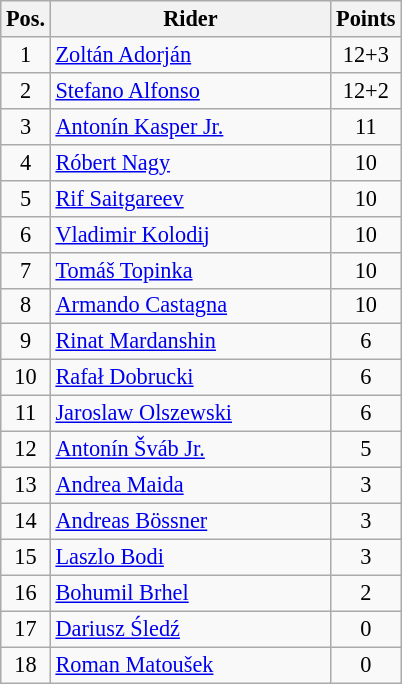<table class=wikitable style="font-size:93%; text-align:center;">
<tr>
<th width=25px>Pos.</th>
<th width=180px>Rider</th>
<th width=40px>Points</th>
</tr>
<tr>
<td>1</td>
<td style="text-align:left;"> <a href='#'>Zoltán Adorján</a></td>
<td>12+3</td>
</tr>
<tr>
<td>2</td>
<td style="text-align:left;"> <a href='#'>Stefano Alfonso</a></td>
<td>12+2</td>
</tr>
<tr>
<td>3</td>
<td style="text-align:left;"> <a href='#'>Antonín Kasper Jr.</a></td>
<td>11</td>
</tr>
<tr>
<td>4</td>
<td style="text-align:left;"> <a href='#'>Róbert Nagy</a></td>
<td>10</td>
</tr>
<tr>
<td>5</td>
<td style="text-align:left;">  <a href='#'>Rif Saitgareev</a></td>
<td>10</td>
</tr>
<tr>
<td>6</td>
<td style="text-align:left;"> <a href='#'>Vladimir Kolodij</a></td>
<td>10</td>
</tr>
<tr>
<td>7</td>
<td style="text-align:left;">  <a href='#'>Tomáš Topinka</a></td>
<td>10</td>
</tr>
<tr>
<td>8</td>
<td style="text-align:left;"> <a href='#'>Armando Castagna</a></td>
<td>10</td>
</tr>
<tr>
<td>9</td>
<td style="text-align:left;">  <a href='#'>Rinat Mardanshin</a></td>
<td>6</td>
</tr>
<tr>
<td>10</td>
<td style="text-align:left;"> <a href='#'>Rafał Dobrucki</a></td>
<td>6</td>
</tr>
<tr>
<td>11</td>
<td style="text-align:left;"> <a href='#'>Jaroslaw Olszewski</a></td>
<td>6</td>
</tr>
<tr>
<td>12</td>
<td style="text-align:left;"> <a href='#'>Antonín Šváb Jr.</a></td>
<td>5</td>
</tr>
<tr>
<td>13</td>
<td style="text-align:left;"> <a href='#'>Andrea Maida</a></td>
<td>3</td>
</tr>
<tr>
<td>14</td>
<td style="text-align:left;">  <a href='#'>Andreas Bössner</a></td>
<td>3</td>
</tr>
<tr>
<td>15</td>
<td style="text-align:left;"> <a href='#'>Laszlo Bodi</a></td>
<td>3</td>
</tr>
<tr>
<td>16</td>
<td style="text-align:left;"> <a href='#'>Bohumil Brhel</a></td>
<td>2</td>
</tr>
<tr>
<td>17</td>
<td style="text-align:left;"> <a href='#'>Dariusz Śledź</a></td>
<td>0</td>
</tr>
<tr>
<td>18</td>
<td style="text-align:left;"> <a href='#'>Roman Matoušek</a></td>
<td>0</td>
</tr>
</table>
